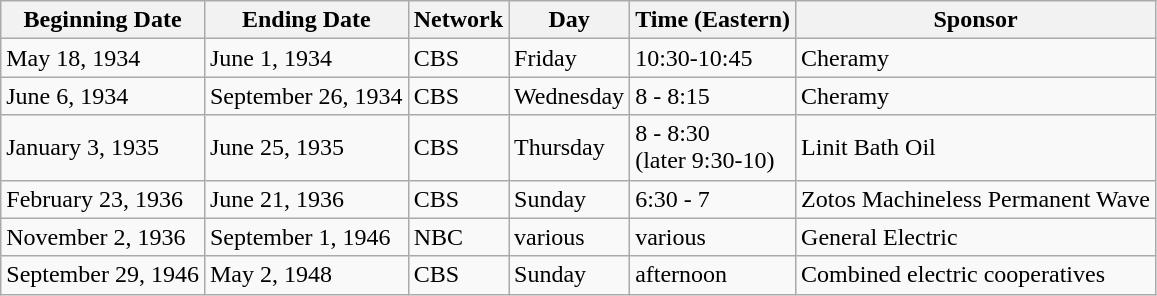<table class="wikitable">
<tr>
<th>Beginning Date</th>
<th>Ending Date</th>
<th>Network</th>
<th>Day</th>
<th>Time (Eastern)</th>
<th>Sponsor</th>
</tr>
<tr>
<td>May 18, 1934</td>
<td>June 1, 1934</td>
<td>CBS</td>
<td>Friday</td>
<td>10:30-10:45</td>
<td>Cheramy</td>
</tr>
<tr>
<td>June 6, 1934</td>
<td>September 26, 1934</td>
<td>CBS</td>
<td>Wednesday</td>
<td>8 - 8:15</td>
<td>Cheramy</td>
</tr>
<tr>
<td>January 3, 1935</td>
<td>June 25, 1935</td>
<td>CBS</td>
<td>Thursday</td>
<td>8 - 8:30<br>(later 9:30-10)</td>
<td>Linit Bath Oil</td>
</tr>
<tr>
<td>February 23, 1936</td>
<td>June 21, 1936</td>
<td>CBS</td>
<td>Sunday</td>
<td>6:30 - 7</td>
<td>Zotos Machineless Permanent Wave</td>
</tr>
<tr>
<td>November 2, 1936</td>
<td>September 1, 1946</td>
<td>NBC</td>
<td>various</td>
<td>various</td>
<td>General Electric</td>
</tr>
<tr>
<td>September 29, 1946</td>
<td>May 2, 1948</td>
<td>CBS</td>
<td>Sunday</td>
<td>afternoon</td>
<td>Combined electric cooperatives</td>
</tr>
</table>
